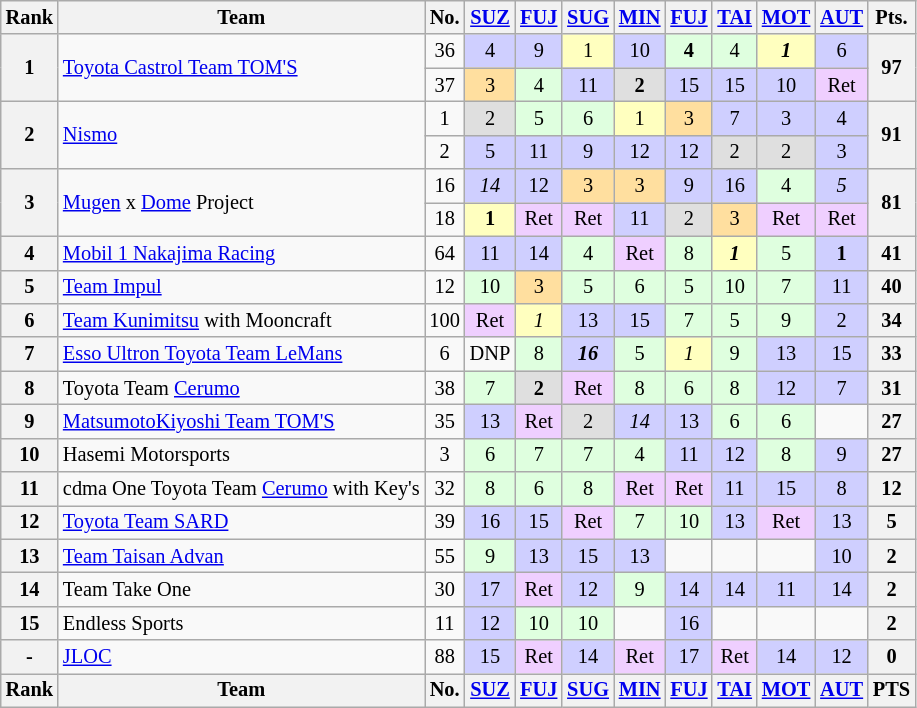<table class="wikitable" style="font-size:85%; text-align:center">
<tr>
<th>Rank</th>
<th>Team</th>
<th>No.</th>
<th><a href='#'>SUZ</a><br></th>
<th><a href='#'>FUJ</a><br></th>
<th><a href='#'>SUG</a><br></th>
<th><a href='#'>MIN</a><br></th>
<th><a href='#'>FUJ</a><br></th>
<th><a href='#'>TAI</a><br></th>
<th><a href='#'>MOT</a><br></th>
<th><a href='#'>AUT</a><br></th>
<th>Pts.</th>
</tr>
<tr>
<th rowspan="2">1</th>
<td rowspan="2" align="left"><a href='#'>Toyota Castrol Team TOM'S</a></td>
<td>36</td>
<td bgcolor="#CFCFFF">4</td>
<td bgcolor="#CFCFFF">9</td>
<td bgcolor="#FFFFBF">1</td>
<td bgcolor="#CFCFFF">10</td>
<td bgcolor="#DFFFDF"><strong>4</strong></td>
<td bgcolor="#DFFFDF">4</td>
<td bgcolor="#FFFFBF"><strong><em>1</em></strong></td>
<td bgcolor="#CFCFFF">6</td>
<th rowspan="2">97</th>
</tr>
<tr>
<td>37</td>
<td bgcolor="#FFDF9F">3</td>
<td bgcolor="#DFFFDF">4</td>
<td bgcolor="#CFCFFF">11</td>
<td bgcolor="#DFDFDF"><strong>2</strong></td>
<td bgcolor="#CFCFFF">15</td>
<td bgcolor="#CFCFFF">15</td>
<td bgcolor="#CFCFFF">10</td>
<td bgcolor="#EFCFFF">Ret</td>
</tr>
<tr>
<th rowspan="2">2</th>
<td rowspan="2" align="left"><a href='#'>Nismo</a></td>
<td>1</td>
<td bgcolor="#DFDFDF">2</td>
<td bgcolor="#DFFFDF">5</td>
<td bgcolor="#DFFFDF">6</td>
<td bgcolor="#FFFFBF">1</td>
<td bgcolor="#FFDF9F">3</td>
<td bgcolor="#CFCFFF">7</td>
<td bgcolor="#CFCFFF">3</td>
<td bgcolor="#CFCFFF">4</td>
<th rowspan="2">91</th>
</tr>
<tr>
<td>2</td>
<td bgcolor="#CFCFFF">5</td>
<td bgcolor="#CFCFFF">11</td>
<td bgcolor="#CFCFFF">9</td>
<td bgcolor="#CFCFFF">12</td>
<td bgcolor="#CFCFFF">12</td>
<td bgcolor="#DFDFDF">2</td>
<td bgcolor="#DFDFDF">2</td>
<td bgcolor="#CFCFFF">3</td>
</tr>
<tr>
<th rowspan="2">3</th>
<td rowspan="2" align="left"><a href='#'>Mugen</a> x <a href='#'>Dome</a> Project</td>
<td>16</td>
<td bgcolor="#CFCFFF"><em>14</em></td>
<td bgcolor="#CFCFFF">12</td>
<td bgcolor="#FFDF9F">3</td>
<td bgcolor="#FFDF9F">3</td>
<td bgcolor="#CFCFFF">9</td>
<td bgcolor="#CFCFFF">16</td>
<td bgcolor="#DFFFDF">4</td>
<td bgcolor="#CFCFFF"><em>5</em></td>
<th rowspan="2">81</th>
</tr>
<tr>
<td>18</td>
<td bgcolor="#FFFFBF"><strong>1</strong></td>
<td bgcolor="#EFCFFF">Ret</td>
<td bgcolor="#EFCFFF">Ret</td>
<td bgcolor="#CFCFFF">11</td>
<td bgcolor="#DFDFDF">2</td>
<td bgcolor="#FFDF9F">3</td>
<td bgcolor="#EFCFFF">Ret</td>
<td bgcolor="#EFCFFF">Ret</td>
</tr>
<tr>
<th>4</th>
<td align="left"><a href='#'>Mobil 1 Nakajima Racing</a></td>
<td>64</td>
<td bgcolor="#CFCFFF">11</td>
<td bgcolor="#CFCFFF">14</td>
<td bgcolor="#DFFFDF">4</td>
<td bgcolor="#EFCFFF">Ret</td>
<td bgcolor="#DFFFDF">8</td>
<td bgcolor="#FFFFBF"><strong><em>1</em></strong></td>
<td bgcolor="#DFFFDF">5</td>
<td bgcolor="#CFCFFF"><strong>1</strong></td>
<th>41</th>
</tr>
<tr>
<th>5</th>
<td align="left"><a href='#'>Team Impul</a></td>
<td>12</td>
<td bgcolor="#DFFFDF">10</td>
<td bgcolor="#FFDF9F">3</td>
<td bgcolor="#DFFFDF">5</td>
<td bgcolor="#DFFFDF">6</td>
<td bgcolor="#DFFFDF">5</td>
<td bgcolor="#DFFFDF">10</td>
<td bgcolor="#DFFFDF">7</td>
<td bgcolor="#CFCFFF">11</td>
<th>40</th>
</tr>
<tr>
<th>6</th>
<td align="left"><a href='#'>Team Kunimitsu</a> with Mooncraft</td>
<td>100</td>
<td bgcolor="#EFCFFF">Ret</td>
<td bgcolor="#FFFFBF"><em>1</em></td>
<td bgcolor="#CFCFFF">13</td>
<td bgcolor="#CFCFFF">15</td>
<td bgcolor="#DFFFDF">7</td>
<td bgcolor="#DFFFDF">5</td>
<td bgcolor="#DFFFDF">9</td>
<td bgcolor="#CFCFFF">2</td>
<th>34</th>
</tr>
<tr>
<th>7</th>
<td align="left"><a href='#'>Esso Ultron Toyota Team LeMans</a></td>
<td>6</td>
<td>DNP</td>
<td bgcolor="#DFFFDF">8</td>
<td bgcolor="#CFCFFF"><strong><em>16</em></strong></td>
<td bgcolor="#DFFFDF">5</td>
<td bgcolor="#FFFFBF"><em>1</em></td>
<td bgcolor="#DFFFDF">9</td>
<td bgcolor="#CFCFFF">13</td>
<td bgcolor="#CFCFFF">15</td>
<th>33</th>
</tr>
<tr>
<th>8</th>
<td align="left">Toyota Team <a href='#'>Cerumo</a></td>
<td>38</td>
<td bgcolor="#DFFFDF">7</td>
<td bgcolor="#DFDFDF"><strong>2</strong></td>
<td bgcolor="#EFCFFF">Ret</td>
<td bgcolor="#DFFFDF">8</td>
<td bgcolor="#DFFFDF">6</td>
<td bgcolor="#DFFFDF">8</td>
<td bgcolor="#CFCFFF">12</td>
<td bgcolor="#CFCFFF">7</td>
<th>31</th>
</tr>
<tr>
<th>9</th>
<td align="left"><a href='#'>MatsumotoKiyoshi Team TOM'S</a></td>
<td>35</td>
<td bgcolor="#CFCFFF">13</td>
<td bgcolor="#EFCFFF">Ret</td>
<td bgcolor="#DFDFDF">2</td>
<td bgcolor="#CFCFFF"><em>14</em></td>
<td bgcolor="#CFCFFF">13</td>
<td bgcolor="#DFFFDF">6</td>
<td bgcolor="#DFFFDF">6</td>
<td></td>
<th>27</th>
</tr>
<tr>
<th>10</th>
<td align="left">Hasemi Motorsports</td>
<td>3</td>
<td bgcolor="#DFFFDF">6</td>
<td bgcolor="#DFFFDF">7</td>
<td bgcolor="#DFFFDF">7</td>
<td bgcolor="#DFFFDF">4</td>
<td bgcolor="#CFCFFF">11</td>
<td bgcolor="#CFCFFF">12</td>
<td bgcolor="#DFFFDF">8</td>
<td bgcolor="#CFCFFF">9</td>
<th>27</th>
</tr>
<tr>
<th>11</th>
<td align="left">cdma One Toyota Team <a href='#'>Cerumo</a> with Key's</td>
<td>32</td>
<td bgcolor="#DFFFDF">8</td>
<td bgcolor="#DFFFDF">6</td>
<td bgcolor="#DFFFDF">8</td>
<td bgcolor="#EFCFFF">Ret</td>
<td bgcolor="#EFCFFF">Ret</td>
<td bgcolor="#CFCFFF">11</td>
<td bgcolor="#CFCFFF">15</td>
<td bgcolor="#CFCFFF">8</td>
<th>12</th>
</tr>
<tr>
<th>12</th>
<td align="left"><a href='#'>Toyota Team SARD</a></td>
<td>39</td>
<td bgcolor="#CFCFFF">16</td>
<td bgcolor="#CFCFFF">15</td>
<td bgcolor="#EFCFFF">Ret</td>
<td bgcolor="#DFFFDF">7</td>
<td bgcolor="#DFFFDF">10</td>
<td bgcolor="#CFCFFF">13</td>
<td bgcolor="#EFCFFF">Ret</td>
<td bgcolor="#CFCFFF">13</td>
<th>5</th>
</tr>
<tr>
<th>13</th>
<td align="left"><a href='#'>Team Taisan Advan</a></td>
<td>55</td>
<td bgcolor="#DFFFDF">9</td>
<td bgcolor="#CFCFFF">13</td>
<td bgcolor="#CFCFFF">15</td>
<td bgcolor="#CFCFFF">13</td>
<td></td>
<td></td>
<td></td>
<td bgcolor="#CFCFFF">10</td>
<th>2</th>
</tr>
<tr>
<th>14</th>
<td align="left">Team Take One</td>
<td>30</td>
<td bgcolor="#CFCFFF">17</td>
<td bgcolor="#EFCFFF">Ret</td>
<td bgcolor="#CFCFFF">12</td>
<td bgcolor="#DFFFDF">9</td>
<td bgcolor="#CFCFFF">14</td>
<td bgcolor="#CFCFFF">14</td>
<td bgcolor="#CFCFFF">11</td>
<td bgcolor="#CFCFFF">14</td>
<th>2</th>
</tr>
<tr>
<th>15</th>
<td align="left">Endless Sports</td>
<td>11</td>
<td bgcolor="#CFCFFF">12</td>
<td bgcolor="#DFFFDF">10</td>
<td bgcolor="#DFFFDF">10</td>
<td></td>
<td bgcolor="#CFCFFF">16</td>
<td></td>
<td></td>
<td></td>
<th>2</th>
</tr>
<tr>
<th>-</th>
<td align="left"><a href='#'>JLOC</a></td>
<td>88</td>
<td bgcolor="#CFCFFF">15</td>
<td bgcolor="#EFCFFF">Ret</td>
<td bgcolor="#CFCFFF">14</td>
<td bgcolor="#EFCFFF">Ret</td>
<td bgcolor="#CFCFFF">17</td>
<td bgcolor="#EFCFFF">Ret</td>
<td bgcolor="#CFCFFF">14</td>
<td bgcolor="#CFCFFF">12</td>
<th>0</th>
</tr>
<tr>
<th>Rank</th>
<th>Team</th>
<th>No.</th>
<th><a href='#'>SUZ</a><br></th>
<th><a href='#'>FUJ</a><br></th>
<th><a href='#'>SUG</a><br></th>
<th><a href='#'>MIN</a><br></th>
<th><a href='#'>FUJ</a><br></th>
<th><a href='#'>TAI</a><br></th>
<th><a href='#'>MOT</a><br></th>
<th><a href='#'>AUT</a><br></th>
<th>PTS</th>
</tr>
</table>
